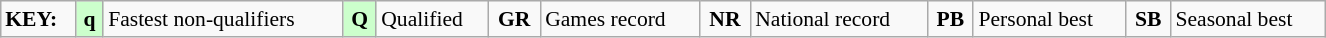<table class="wikitable" style="margin:0.5em auto; font-size:90%;position:relative;" width=70%>
<tr>
<td><strong>KEY:</strong></td>
<td bgcolor=ccffcc align=center><strong>q</strong></td>
<td>Fastest non-qualifiers</td>
<td bgcolor=ccffcc align=center><strong>Q</strong></td>
<td>Qualified</td>
<td align=center><strong>GR</strong></td>
<td>Games record</td>
<td align=center><strong>NR</strong></td>
<td>National record</td>
<td align=center><strong>PB</strong></td>
<td>Personal best</td>
<td align=center><strong>SB</strong></td>
<td>Seasonal best</td>
</tr>
</table>
